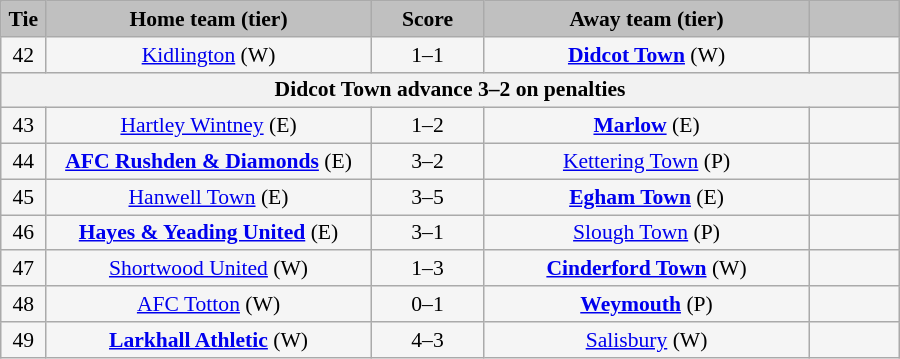<table class="wikitable" style="width: 600px; background:WhiteSmoke; text-align:center; font-size:90%">
<tr>
<td scope="col" style="width:  5.00%; background:silver;"><strong>Tie</strong></td>
<td scope="col" style="width: 36.25%; background:silver;"><strong>Home team (tier)</strong></td>
<td scope="col" style="width: 12.50%; background:silver;"><strong>Score</strong></td>
<td scope="col" style="width: 36.25%; background:silver;"><strong>Away team (tier)</strong></td>
<td scope="col" style="width: 10.00%; background:silver;"><strong></strong></td>
</tr>
<tr>
<td>42</td>
<td><a href='#'>Kidlington</a> (W)</td>
<td>1–1</td>
<td><strong><a href='#'>Didcot Town</a></strong> (W)</td>
<td></td>
</tr>
<tr>
<th colspan="5">Didcot Town advance 3–2 on penalties</th>
</tr>
<tr>
<td>43</td>
<td><a href='#'>Hartley Wintney</a> (E)</td>
<td>1–2</td>
<td><strong><a href='#'>Marlow</a></strong> (E)</td>
<td></td>
</tr>
<tr>
<td>44</td>
<td><strong><a href='#'>AFC Rushden & Diamonds</a></strong> (E)</td>
<td>3–2</td>
<td><a href='#'>Kettering Town</a> (P)</td>
<td></td>
</tr>
<tr>
<td>45</td>
<td><a href='#'>Hanwell Town</a> (E)</td>
<td>3–5</td>
<td><strong><a href='#'>Egham Town</a></strong> (E)</td>
<td></td>
</tr>
<tr>
<td>46</td>
<td><strong><a href='#'>Hayes & Yeading United</a></strong> (E)</td>
<td>3–1</td>
<td><a href='#'>Slough Town</a> (P)</td>
<td></td>
</tr>
<tr>
<td>47</td>
<td><a href='#'>Shortwood United</a> (W)</td>
<td>1–3</td>
<td><strong><a href='#'>Cinderford Town</a></strong> (W)</td>
<td></td>
</tr>
<tr>
<td>48</td>
<td><a href='#'>AFC Totton</a> (W)</td>
<td>0–1</td>
<td><strong><a href='#'>Weymouth</a></strong> (P)</td>
<td></td>
</tr>
<tr>
<td>49</td>
<td><strong><a href='#'>Larkhall Athletic</a></strong> (W)</td>
<td>4–3</td>
<td><a href='#'>Salisbury</a> (W)</td>
<td></td>
</tr>
</table>
